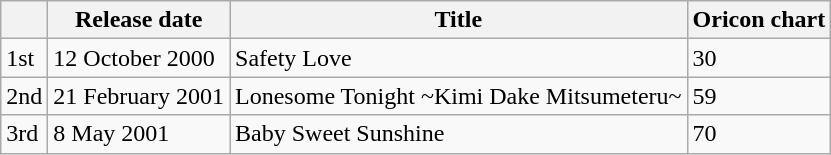<table class="wikitable">
<tr>
<th></th>
<th>Release date</th>
<th>Title</th>
<th>Oricon chart</th>
</tr>
<tr>
<td>1st</td>
<td>12 October 2000</td>
<td>Safety Love</td>
<td>30</td>
</tr>
<tr>
<td>2nd</td>
<td>21 February 2001</td>
<td>Lonesome Tonight ~Kimi Dake Mitsumeteru~</td>
<td>59</td>
</tr>
<tr>
<td>3rd</td>
<td>8 May 2001</td>
<td>Baby Sweet Sunshine</td>
<td>70</td>
</tr>
</table>
